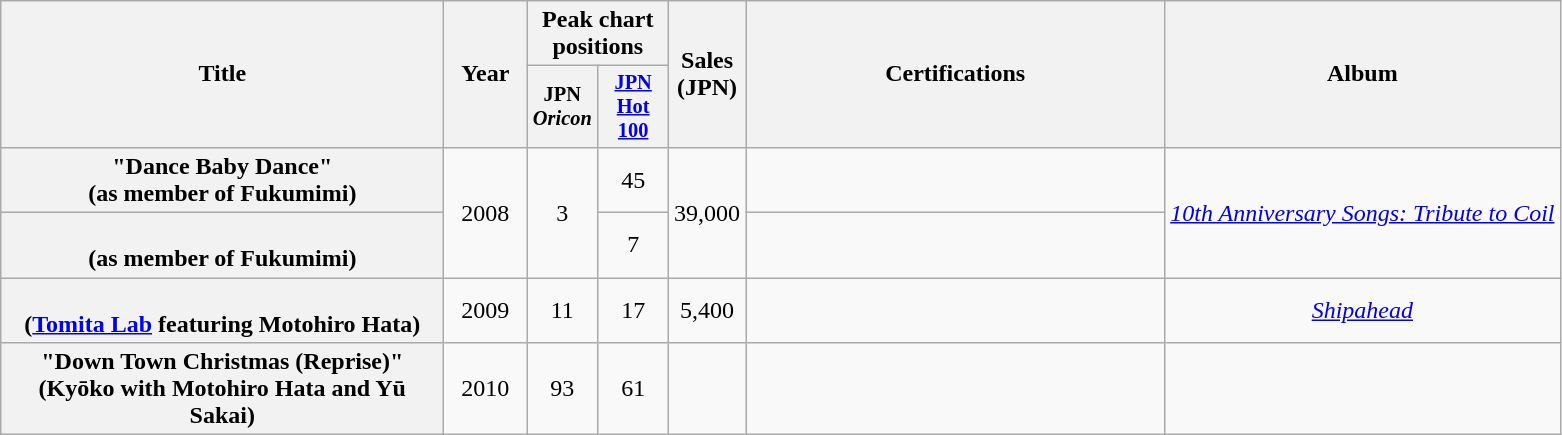<table class="wikitable plainrowheaders" style="text-align:center;">
<tr>
<th scope="col" rowspan="2" style="width:18em;">Title</th>
<th scope="col" rowspan="2" style="width:3em;">Year</th>
<th scope="col" colspan="2">Peak chart positions</th>
<th scope="col" rowspan="2">Sales<br>(JPN)<br></th>
<th scope="col" rowspan="2" style="width:17em;">Certifications</th>
<th scope="col" rowspan="2">Album</th>
</tr>
<tr>
<th style="width:3em;font-size:85%">JPN <em>Oricon</em><br></th>
<th style="width:3em;font-size:85%"><a href='#'>JPN Hot 100</a><br></th>
</tr>
<tr>
<th scope="row">"Dance Baby Dance"<br><span>(as member of Fukumimi)</span></th>
<td rowspan="2">2008</td>
<td rowspan="2">3</td>
<td>45</td>
<td rowspan="2">39,000</td>
<td></td>
<td rowspan="2"><em><a href='#'>10th Anniversary Songs: Tribute to Coil</a></em></td>
</tr>
<tr>
<th scope="row"><br><span>(as member of Fukumimi)</span></th>
<td>7</td>
<td></td>
</tr>
<tr>
<th scope="row"><br><span>(<a href='#'>Tomita Lab</a> featuring Motohiro Hata)</span></th>
<td>2009</td>
<td>11</td>
<td>17</td>
<td>5,400</td>
<td></td>
<td><em><a href='#'>Shipahead</a></em></td>
</tr>
<tr>
<th scope="row">"Down Town Christmas (Reprise)"<br><span>(Kyōko with Motohiro Hata and Yū Sakai)</span></th>
<td>2010</td>
<td>93</td>
<td>61</td>
<td></td>
<td></td>
<td></td>
</tr>
</table>
